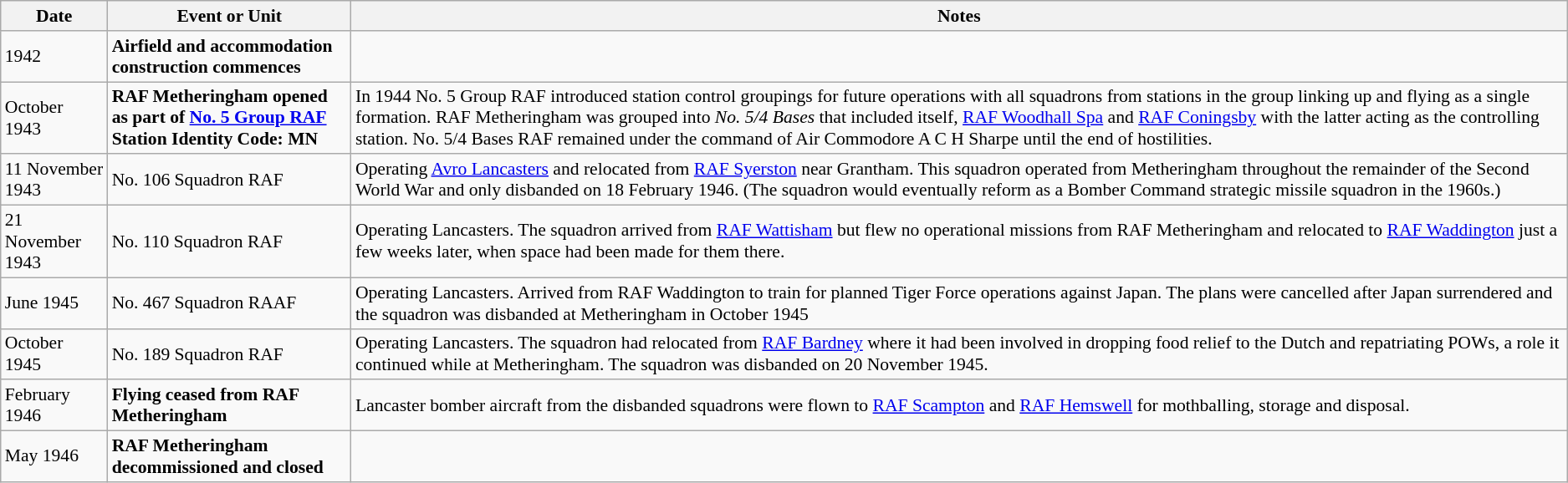<table class="wikitable" style="font-size:90%;">
<tr>
<th>Date</th>
<th>Event or Unit</th>
<th>Notes</th>
</tr>
<tr>
<td>1942</td>
<td><strong>Airfield and accommodation construction commences</strong></td>
<td></td>
</tr>
<tr>
<td>October 1943</td>
<td><strong>RAF Metheringham opened as part of <a href='#'>No. 5 Group RAF</a> <br>Station Identity Code: MN</strong></td>
<td>In 1944 No. 5 Group RAF introduced station control groupings for future operations with all squadrons from stations in the group linking up and flying as a single formation. RAF Metheringham was grouped into <em>No. 5/4 Bases</em> that included itself, <a href='#'>RAF Woodhall Spa</a> and <a href='#'>RAF Coningsby</a> with the latter acting as the controlling station. No. 5/4 Bases RAF remained under the command of Air Commodore A C H Sharpe until the end of hostilities.</td>
</tr>
<tr>
<td>11 November 1943</td>
<td>No. 106 Squadron RAF</td>
<td>Operating <a href='#'>Avro Lancasters</a> and relocated from <a href='#'>RAF Syerston</a> near Grantham. This squadron operated from Metheringham throughout the remainder of the Second World War and only disbanded on 18 February 1946. (The squadron would eventually reform as a Bomber Command strategic missile squadron in the 1960s.)</td>
</tr>
<tr>
<td>21 November 1943</td>
<td>No. 110 Squadron RAF</td>
<td>Operating Lancasters. The squadron arrived from <a href='#'>RAF Wattisham</a> but flew no operational missions from RAF Metheringham and relocated to <a href='#'>RAF Waddington</a> just a few weeks later, when space had been made for them there.</td>
</tr>
<tr>
<td>June 1945</td>
<td>No. 467 Squadron RAAF</td>
<td>Operating Lancasters.  Arrived from RAF Waddington to train for planned Tiger Force operations against Japan. The plans were cancelled after Japan surrendered and the squadron was disbanded at Metheringham in October 1945</td>
</tr>
<tr>
<td>October 1945</td>
<td>No. 189 Squadron RAF</td>
<td>Operating Lancasters.  The squadron had relocated from <a href='#'>RAF Bardney</a> where it had been involved in dropping food relief to the Dutch and repatriating POWs, a role it continued while at Metheringham. The squadron was disbanded on 20 November 1945.</td>
</tr>
<tr>
<td>February 1946</td>
<td><strong>Flying ceased from RAF Metheringham</strong></td>
<td>Lancaster bomber aircraft from the disbanded squadrons were flown to <a href='#'>RAF Scampton</a> and <a href='#'>RAF Hemswell</a> for mothballing, storage and disposal.</td>
</tr>
<tr>
<td>May 1946</td>
<td><strong>RAF Metheringham decommissioned and closed</strong></td>
<td></td>
</tr>
</table>
